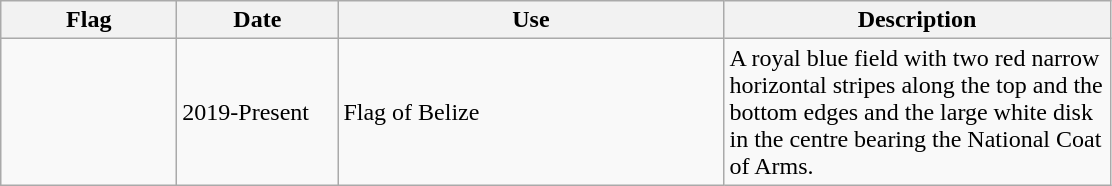<table class="wikitable">
<tr>
<th style="width:110px;">Flag</th>
<th style="width:100px;">Date</th>
<th style="width:250px;">Use</th>
<th style="width:250px;">Description</th>
</tr>
<tr>
<td></td>
<td>2019-Present</td>
<td>Flag of Belize</td>
<td>A royal blue field with two red narrow horizontal stripes along the top and the bottom edges and the large white disk in the centre bearing the National Coat of Arms.</td>
</tr>
</table>
